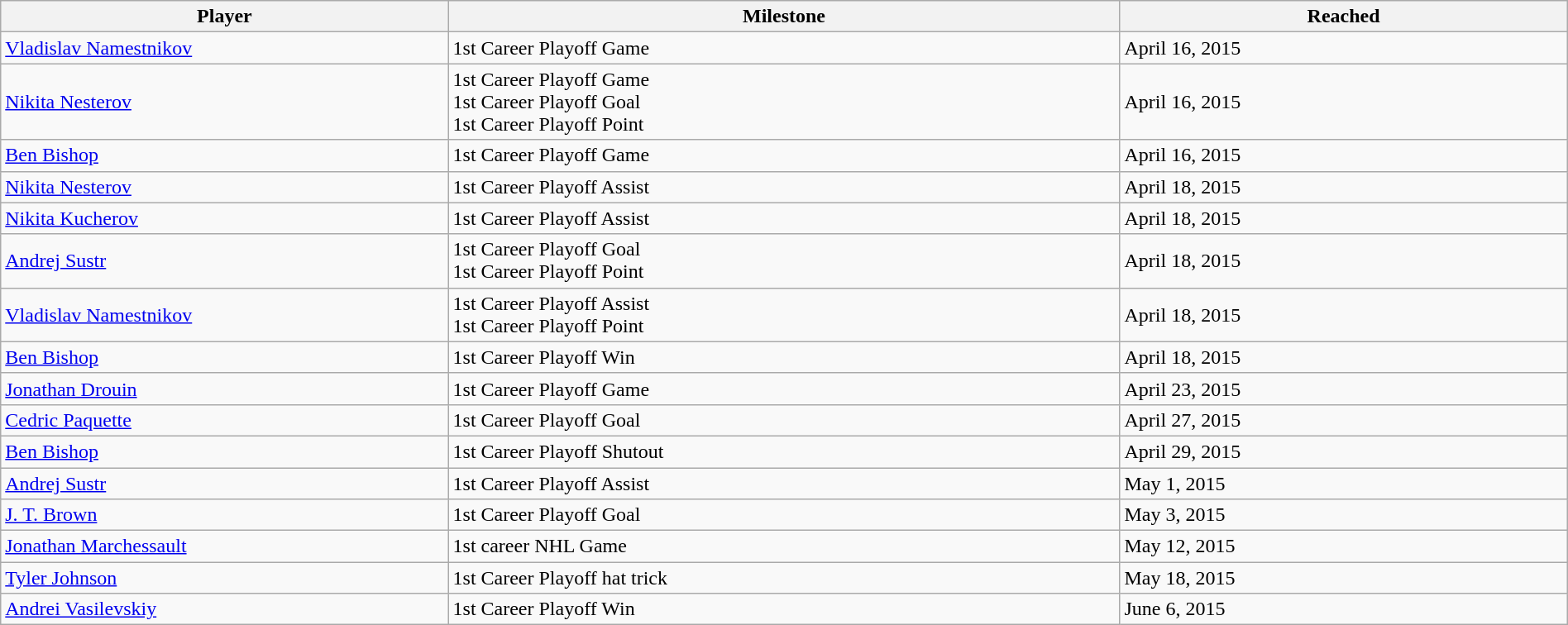<table class="wikitable sortable" style="width:100%;">
<tr align=center>
<th style="width:20%;">Player</th>
<th style="width:30%;">Milestone</th>
<th style="width:20%;" data-sort-type="date">Reached</th>
</tr>
<tr>
<td><a href='#'>Vladislav Namestnikov</a></td>
<td>1st Career Playoff Game</td>
<td>April 16, 2015</td>
</tr>
<tr>
<td><a href='#'>Nikita Nesterov</a></td>
<td>1st Career Playoff Game<br>1st Career Playoff Goal<br>1st Career Playoff Point</td>
<td>April 16, 2015</td>
</tr>
<tr>
<td><a href='#'>Ben Bishop</a></td>
<td>1st Career Playoff Game</td>
<td>April 16, 2015</td>
</tr>
<tr>
<td><a href='#'>Nikita Nesterov</a></td>
<td>1st Career Playoff Assist</td>
<td>April 18, 2015</td>
</tr>
<tr>
<td><a href='#'>Nikita Kucherov</a></td>
<td>1st Career Playoff Assist</td>
<td>April 18, 2015</td>
</tr>
<tr>
<td><a href='#'>Andrej Sustr</a></td>
<td>1st Career Playoff Goal<br>1st Career Playoff Point</td>
<td>April 18, 2015</td>
</tr>
<tr>
<td><a href='#'>Vladislav Namestnikov</a></td>
<td>1st Career Playoff Assist<br>1st Career Playoff Point</td>
<td>April 18, 2015</td>
</tr>
<tr>
<td><a href='#'>Ben Bishop</a></td>
<td>1st Career Playoff Win</td>
<td>April 18, 2015</td>
</tr>
<tr>
<td><a href='#'>Jonathan Drouin</a></td>
<td>1st Career Playoff Game</td>
<td>April 23, 2015</td>
</tr>
<tr>
<td><a href='#'>Cedric Paquette</a></td>
<td>1st Career Playoff Goal</td>
<td>April 27, 2015</td>
</tr>
<tr>
<td><a href='#'>Ben Bishop</a></td>
<td>1st Career Playoff Shutout</td>
<td>April 29, 2015</td>
</tr>
<tr>
<td><a href='#'>Andrej Sustr</a></td>
<td>1st Career Playoff Assist</td>
<td>May 1, 2015</td>
</tr>
<tr>
<td><a href='#'>J. T. Brown</a></td>
<td>1st Career Playoff Goal</td>
<td>May 3, 2015</td>
</tr>
<tr>
<td><a href='#'>Jonathan Marchessault</a></td>
<td>1st career NHL Game</td>
<td>May 12, 2015</td>
</tr>
<tr>
<td><a href='#'>Tyler Johnson</a></td>
<td>1st Career Playoff hat trick</td>
<td>May 18, 2015</td>
</tr>
<tr>
<td><a href='#'>Andrei Vasilevskiy</a></td>
<td>1st Career Playoff Win</td>
<td>June 6, 2015</td>
</tr>
</table>
